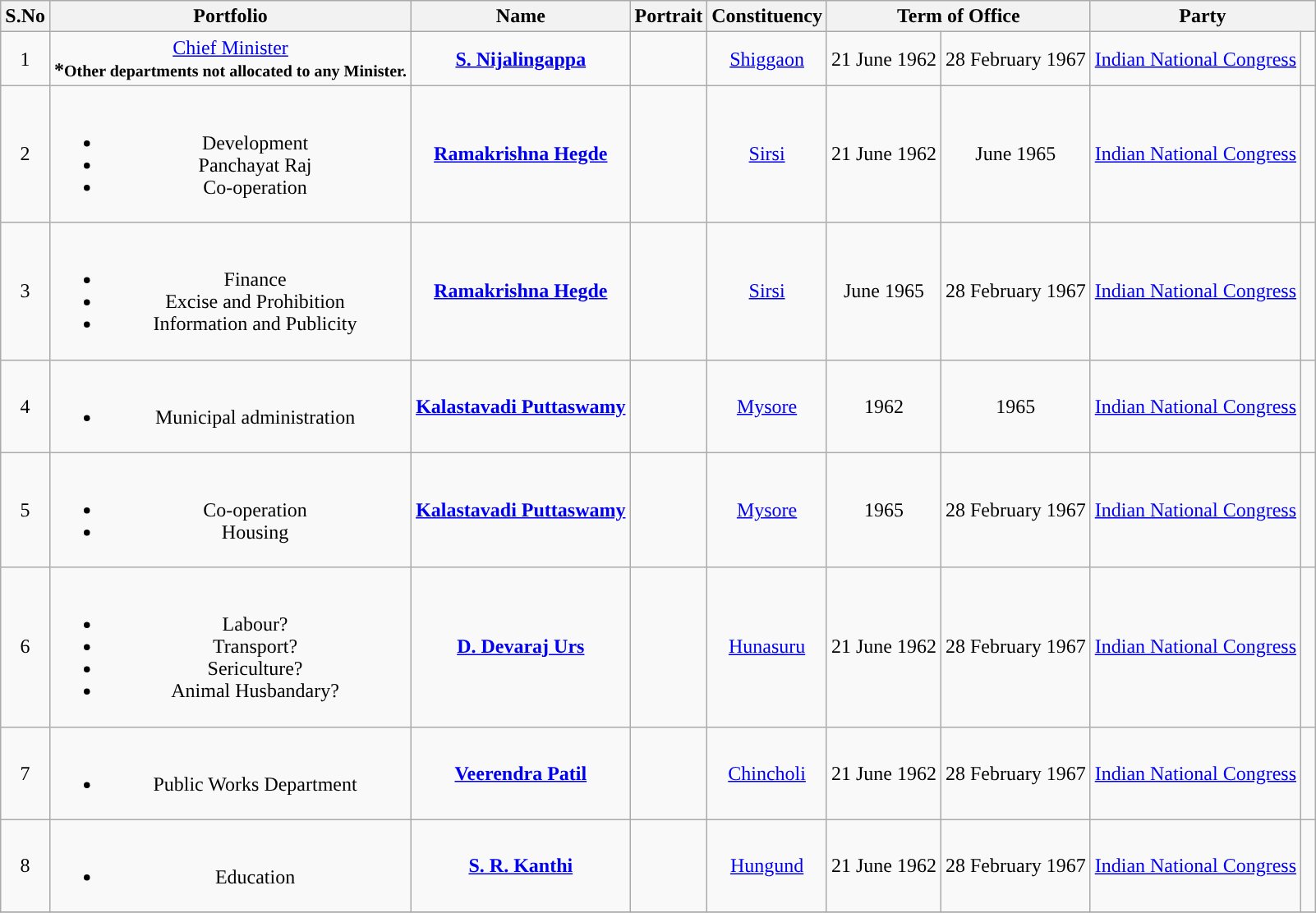<table class="wikitable sortable" style="text-align:center;">
<tr>
<th>S.No</th>
<th>Portfolio</th>
<th>Name</th>
<th>Portrait</th>
<th>Constituency</th>
<th colspan="2">Term of Office</th>
<th colspan="2" scope="col">Party</th>
</tr>
<tr>
<td>1</td>
<td><a href='#'>Chief Minister</a><br><strong>*<small>Other departments not allocated to any Minister.</small></strong></td>
<td><strong><a href='#'>S. Nijalingappa</a></strong><br></td>
<td></td>
<td><a href='#'>Shiggaon</a></td>
<td>21 June 1962</td>
<td>28 February 1967</td>
<td><a href='#'>Indian National Congress</a></td>
<td width="4px" style="background-color: "></td>
</tr>
<tr>
<td>2</td>
<td><br><ul><li>Development</li><li>Panchayat Raj</li><li>Co-operation</li></ul></td>
<td><strong><a href='#'>Ramakrishna Hegde</a></strong></td>
<td></td>
<td><a href='#'>Sirsi</a></td>
<td>21 June 1962</td>
<td>June 1965</td>
<td><a href='#'>Indian National Congress</a></td>
<td width="4px" style="background-color: "></td>
</tr>
<tr>
<td>3</td>
<td><br><ul><li>Finance</li><li>Excise and Prohibition</li><li>Information and Publicity</li></ul></td>
<td><strong><a href='#'>Ramakrishna Hegde</a></strong></td>
<td></td>
<td><a href='#'>Sirsi</a></td>
<td>June 1965</td>
<td>28 February 1967</td>
<td><a href='#'>Indian National Congress</a></td>
<td width="4px" style="background-color: "></td>
</tr>
<tr style="text-align:center">
<td>4</td>
<td><br><ul><li>Municipal administration</li></ul></td>
<td><strong><a href='#'>Kalastavadi Puttaswamy</a></strong></td>
<td></td>
<td><a href='#'>Mysore</a></td>
<td>1962</td>
<td>1965</td>
<td><a href='#'>Indian National Congress</a></td>
<td width="4px" style="background-color: "></td>
</tr>
<tr>
<td>5</td>
<td><br><ul><li>Co-operation</li><li>Housing</li></ul></td>
<td><strong><a href='#'>Kalastavadi Puttaswamy</a></strong></td>
<td></td>
<td><a href='#'>Mysore</a></td>
<td>1965</td>
<td>28 February 1967</td>
<td><a href='#'>Indian National Congress</a></td>
<td width="4px" style="background-color: "></td>
</tr>
<tr>
<td>6</td>
<td><br><ul><li>Labour?</li><li>Transport?</li><li>Sericulture?</li><li>Animal Husbandary?</li></ul></td>
<td><strong><a href='#'>D. Devaraj Urs</a></strong></td>
<td></td>
<td><a href='#'>Hunasuru</a></td>
<td>21 June 1962</td>
<td>28 February 1967</td>
<td><a href='#'>Indian National Congress</a></td>
<td width="4px" style="background-color: "></td>
</tr>
<tr>
<td>7</td>
<td><br><ul><li>Public Works Department</li></ul></td>
<td><strong><a href='#'>Veerendra Patil</a></strong></td>
<td></td>
<td><a href='#'>Chincholi</a></td>
<td>21 June 1962</td>
<td>28 February 1967</td>
<td><a href='#'>Indian National Congress</a></td>
<td width="4px" style="background-color: "></td>
</tr>
<tr>
<td>8</td>
<td><br><ul><li>Education</li></ul></td>
<td><strong><a href='#'>S. R. Kanthi</a></strong></td>
<td></td>
<td><a href='#'>Hungund</a></td>
<td>21 June 1962</td>
<td>28 February 1967</td>
<td><a href='#'>Indian National Congress</a></td>
<td width="4px" style="background-color: "></td>
</tr>
<tr style="text-align:center">
</tr>
</table>
